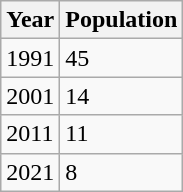<table class=wikitable>
<tr>
<th>Year</th>
<th>Population</th>
</tr>
<tr>
<td>1991</td>
<td>45</td>
</tr>
<tr>
<td>2001</td>
<td>14</td>
</tr>
<tr>
<td>2011</td>
<td>11</td>
</tr>
<tr>
<td>2021</td>
<td>8</td>
</tr>
</table>
